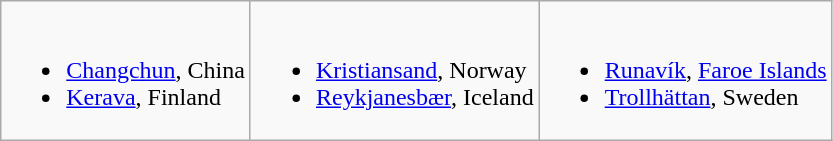<table class="wikitable">
<tr valign="top">
<td><br><ul><li> <a href='#'>Changchun</a>, China</li><li> <a href='#'>Kerava</a>, Finland</li></ul></td>
<td><br><ul><li> <a href='#'>Kristiansand</a>, Norway</li><li> <a href='#'>Reykjanesbær</a>, Iceland</li></ul></td>
<td><br><ul><li> <a href='#'>Runavík</a>, <a href='#'>Faroe Islands</a></li><li> <a href='#'>Trollhättan</a>, Sweden</li></ul></td>
</tr>
</table>
